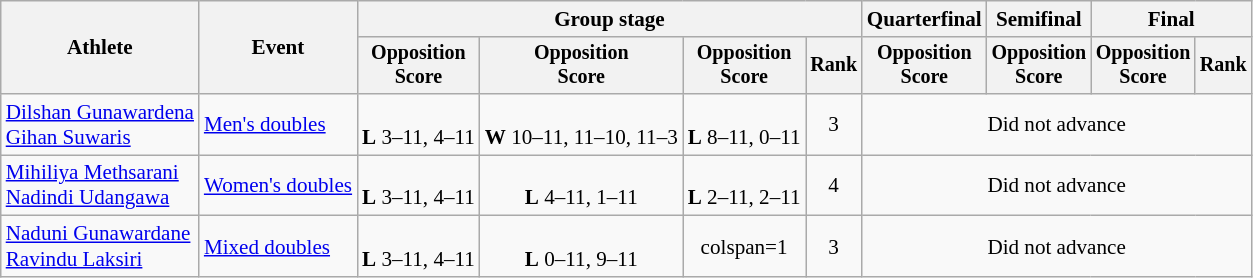<table class="wikitable" style="font-size:88%">
<tr>
<th rowspan=2>Athlete</th>
<th rowspan=2>Event</th>
<th colspan=4>Group stage</th>
<th>Quarterfinal</th>
<th>Semifinal</th>
<th colspan=3>Final</th>
</tr>
<tr style="font-size:95%">
<th>Opposition<br>Score</th>
<th>Opposition<br>Score</th>
<th>Opposition<br>Score</th>
<th>Rank</th>
<th>Opposition<br>Score</th>
<th>Opposition<br>Score</th>
<th>Opposition<br>Score</th>
<th>Rank</th>
</tr>
<tr align=center>
<td align=left><a href='#'>Dilshan Gunawardena</a><br><a href='#'>Gihan Suwaris</a></td>
<td align=left><a href='#'>Men's doubles</a></td>
<td><br><strong>L</strong> 3–11, 4–11</td>
<td><br><strong>W</strong> 10–11, 11–10, 11–3</td>
<td><br><strong>L</strong> 8–11, 0–11</td>
<td>3</td>
<td colspan="4">Did not advance</td>
</tr>
<tr align=center>
<td align=left><a href='#'>Mihiliya Methsarani</a><br><a href='#'>Nadindi Udangawa</a></td>
<td align=left><a href='#'>Women's doubles</a></td>
<td><br><strong>L</strong> 3–11, 4–11</td>
<td><br><strong>L</strong> 4–11, 1–11</td>
<td><br><strong>L</strong> 2–11, 2–11</td>
<td>4</td>
<td colspan="4">Did not advance</td>
</tr>
<tr align=center>
<td align=left><a href='#'>Naduni Gunawardane</a><br><a href='#'>Ravindu Laksiri</a></td>
<td align=left><a href='#'>Mixed doubles</a></td>
<td><br><strong>L</strong> 3–11, 4–11</td>
<td><br><strong>L</strong> 0–11, 9–11</td>
<td>colspan=1 </td>
<td>3</td>
<td colspan="4">Did not advance</td>
</tr>
</table>
